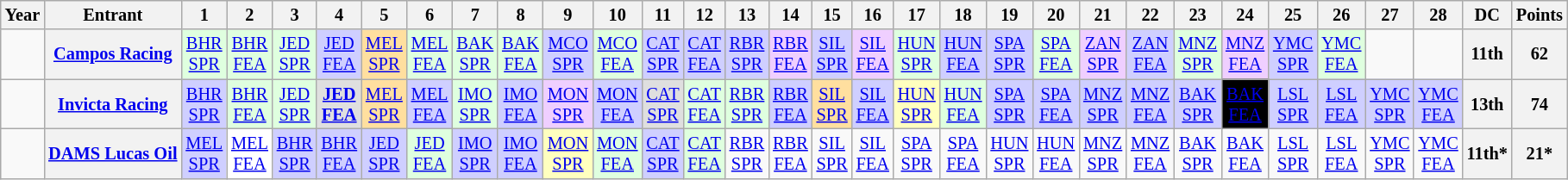<table class="wikitable" style="text-align:center; font-size:85%;">
<tr>
<th scope="col">Year</th>
<th scope="col">Entrant</th>
<th scope="col">1</th>
<th scope="col">2</th>
<th scope="col">3</th>
<th scope="col">4</th>
<th scope="col">5</th>
<th scope="col">6</th>
<th scope="col">7</th>
<th scope="col">8</th>
<th scope="col">9</th>
<th scope="col">10</th>
<th scope="col">11</th>
<th scope="col">12</th>
<th scope="col">13</th>
<th scope="col">14</th>
<th scope="col">15</th>
<th scope="col">16</th>
<th scope="col">17</th>
<th scope="col">18</th>
<th scope="col">19</th>
<th scope="col">20</th>
<th scope="col">21</th>
<th scope="col">22</th>
<th scope="col">23</th>
<th scope="col">24</th>
<th scope="col">25</th>
<th scope="col">26</th>
<th scope="col">27</th>
<th scope="col">28</th>
<th scope="col">DC</th>
<th scope="col">Points</th>
</tr>
<tr>
<td scope="row"></td>
<th><a href='#'>Campos Racing</a></th>
<td style="background:#DFFFDF;"><a href='#'>BHR<br>SPR</a><br></td>
<td style="background:#DFFFDF;"><a href='#'>BHR<br>FEA</a><br></td>
<td style="background:#DFFFDF;"><a href='#'>JED<br>SPR</a><br></td>
<td style="background:#CFCFFF;"><a href='#'>JED<br>FEA</a><br></td>
<td style="background:#FFDF9F;"><a href='#'>MEL<br>SPR</a><br></td>
<td style="background:#DFFFDF;"><a href='#'>MEL<br>FEA</a><br></td>
<td style="background:#DFFFDF;"><a href='#'>BAK<br>SPR</a><br></td>
<td style="background:#DFFFDF;"><a href='#'>BAK<br>FEA</a><br></td>
<td style="background:#CFCFFF;"><a href='#'>MCO<br>SPR</a><br></td>
<td style="background:#DFFFDF;"><a href='#'>MCO<br>FEA</a><br></td>
<td style="background:#CFCFFF;"><a href='#'>CAT<br>SPR</a><br></td>
<td style="background:#CFCFFF;"><a href='#'>CAT<br>FEA</a><br></td>
<td style="background:#CFCFFF;"><a href='#'>RBR<br>SPR</a><br></td>
<td style="background:#EFCFFF;"><a href='#'>RBR<br>FEA</a><br></td>
<td style="background:#CFCFFF;"><a href='#'>SIL<br>SPR</a><br></td>
<td style="background:#EFCFFF;"><a href='#'>SIL<br>FEA</a><br></td>
<td style="background:#DFFFDF;"><a href='#'>HUN<br>SPR</a><br></td>
<td style="background:#CFCFFF;"><a href='#'>HUN<br>FEA</a><br></td>
<td style="background:#CFCFFF;"><a href='#'>SPA<br>SPR</a><br></td>
<td style="background:#DFFFDF;"><a href='#'>SPA<br>FEA</a><br></td>
<td style="background:#EFCFFF;"><a href='#'>ZAN<br>SPR</a><br></td>
<td style="background:#CFCFFF;"><a href='#'>ZAN<br>FEA</a><br></td>
<td style="background:#DFFFDF;"><a href='#'>MNZ<br>SPR</a><br></td>
<td style="background:#EFCFFF;"><a href='#'>MNZ<br>FEA</a><br></td>
<td style="background:#CFCFFF;"><a href='#'>YMC<br>SPR</a><br></td>
<td style="background:#DFFFDF;"><a href='#'>YMC<br>FEA</a><br></td>
<td></td>
<td></td>
<th>11th</th>
<th>62</th>
</tr>
<tr>
<td scope="row"></td>
<th><a href='#'>Invicta Racing</a></th>
<td style="background:#CFCFFF;"><a href='#'>BHR<br>SPR</a><br></td>
<td style="background:#DFFFDF;"><a href='#'>BHR<br>FEA</a><br></td>
<td style="background:#DFFFDF;"><a href='#'>JED<br>SPR</a><br></td>
<td style="background:#DFDFDF;"><strong><a href='#'>JED<br>FEA</a></strong><br></td>
<td style="background:#FFDF9F;"><a href='#'>MEL<br>SPR</a><br></td>
<td style="background:#CFCFFF;"><a href='#'>MEL<br>FEA</a><br></td>
<td style="background:#DFFFDF;"><a href='#'>IMO<br>SPR</a><br></td>
<td style="background:#CFCFFF;"><a href='#'>IMO<br>FEA</a><br></td>
<td style="background:#EFCFFF;"><a href='#'>MON<br>SPR</a><br></td>
<td style="background:#CFCFFF;"><a href='#'>MON<br>FEA</a><br></td>
<td style="background:#DFDFDF;"><a href='#'>CAT<br>SPR</a><br></td>
<td style="background:#DFFFDF;"><a href='#'>CAT<br>FEA</a><br></td>
<td style="background:#DFFFDF;"><a href='#'>RBR<br>SPR</a><br></td>
<td style="background:#CFCFFF;"><a href='#'>RBR<br>FEA</a><br></td>
<td style="background:#FFDF9F;"><a href='#'>SIL<br>SPR</a><br></td>
<td style="background:#CFCFFF;"><a href='#'>SIL<br>FEA</a><br></td>
<td style="background:#FFFFBF;"><a href='#'>HUN<br>SPR</a><br></td>
<td style="background:#DFFFDF;"><a href='#'>HUN<br>FEA</a><br></td>
<td style="background:#CFCFFF;"><a href='#'>SPA<br>SPR</a><br></td>
<td style="background:#CFCFFF;"><a href='#'>SPA<br>FEA</a><br></td>
<td style="background:#CFCFFF;"><a href='#'>MNZ<br>SPR</a><br></td>
<td style="background:#CFCFFF;"><a href='#'>MNZ<br>FEA</a><br></td>
<td style="background:#CFCFFF;"><a href='#'>BAK<br>SPR</a><br></td>
<td style="background:#000000; color:#FFFFFF;"><a href='#'><span>BAK<br>FEA</span></a><br></td>
<td style="background:#CFCFFF;"><a href='#'>LSL<br>SPR</a><br></td>
<td style="background:#CFCFFF;"><a href='#'>LSL<br>FEA</a><br></td>
<td style="background:#CFCFFF;"><a href='#'>YMC<br>SPR</a><br></td>
<td style="background:#CFCFFF;"><a href='#'>YMC<br>FEA</a><br></td>
<th>13th</th>
<th>74</th>
</tr>
<tr>
<td scope="row"></td>
<th><a href='#'>DAMS Lucas Oil</a></th>
<td style="background:#CFCFFF;"><a href='#'>MEL<br>SPR</a><br></td>
<td style="background:#FFFFFF;"><a href='#'>MEL<br>FEA</a><br></td>
<td style="background:#CFCFFF;"><a href='#'>BHR<br>SPR</a><br></td>
<td style="background:#CFCFFF;"><a href='#'>BHR<br>FEA</a><br></td>
<td style="background:#CFCFFF;"><a href='#'>JED<br>SPR</a><br></td>
<td style="background:#DFFFDF;"><a href='#'>JED<br>FEA</a><br></td>
<td style="background:#CFCFFF;"><a href='#'>IMO<br>SPR</a><br></td>
<td style="background:#CFCFFF;"><a href='#'>IMO<br>FEA</a><br></td>
<td style="background:#FFFFBF;"><a href='#'>MON<br>SPR</a><br></td>
<td style="background:#DFFFDF;"><a href='#'>MON<br>FEA</a><br></td>
<td style="background:#CFCFFF;"><a href='#'>CAT<br>SPR</a><br></td>
<td style="background:#DFFFDF;"><a href='#'>CAT<br>FEA</a><br></td>
<td style="background:#;"><a href='#'>RBR<br>SPR</a><br></td>
<td style="background:#;"><a href='#'>RBR<br>FEA</a><br></td>
<td style="background:#;"><a href='#'>SIL<br>SPR</a><br></td>
<td style="background:#;"><a href='#'>SIL<br>FEA</a><br></td>
<td style="background:#;"><a href='#'>SPA<br>SPR</a><br></td>
<td style="background:#;"><a href='#'>SPA<br>FEA</a><br></td>
<td style="background:#;"><a href='#'>HUN<br>SPR</a><br></td>
<td style="background:#;"><a href='#'>HUN<br>FEA</a><br></td>
<td style="background:#;"><a href='#'>MNZ<br>SPR</a><br></td>
<td style="background:#;"><a href='#'>MNZ<br>FEA</a><br></td>
<td style="background:#;"><a href='#'>BAK<br>SPR</a><br></td>
<td style="background:#;"><a href='#'>BAK<br>FEA</a><br></td>
<td style="background:#;"><a href='#'>LSL<br>SPR</a><br></td>
<td style="background:#;"><a href='#'>LSL<br>FEA</a><br></td>
<td style="background:#;"><a href='#'>YMC<br>SPR</a><br></td>
<td style="background:#;"><a href='#'>YMC<br>FEA</a><br></td>
<th>11th*</th>
<th>21*</th>
</tr>
</table>
